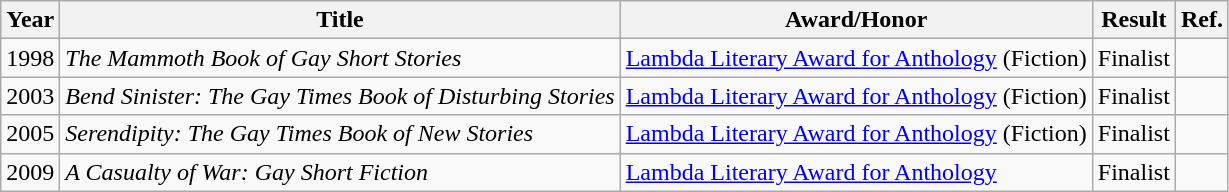<table class="wikitable sortable">
<tr>
<th>Year</th>
<th>Title</th>
<th>Award/Honor</th>
<th>Result</th>
<th>Ref.</th>
</tr>
<tr>
<td>1998</td>
<td><em>The Mammoth Book of Gay Short Stories</em></td>
<td><a href='#'>Lambda Literary Award for Anthology</a> (Fiction)</td>
<td rowspan="1">Finalist</td>
<td rowspan="1"></td>
</tr>
<tr>
<td>2003</td>
<td><em>Bend Sinister: The Gay Times Book of Disturbing Stories</em></td>
<td><a href='#'>Lambda Literary Award for Anthology</a> (Fiction)</td>
<td rowspan="1">Finalist</td>
<td rowspan="1"></td>
</tr>
<tr>
<td>2005</td>
<td><em>Serendipity: The Gay Times Book of New Stories</em></td>
<td><a href='#'>Lambda Literary Award for Anthology</a> (Fiction)</td>
<td rowspan="1">Finalist</td>
<td rowspan="1"></td>
</tr>
<tr>
<td>2009</td>
<td><em>A Casualty of War: Gay Short Fiction</em></td>
<td><a href='#'>Lambda Literary Award for Anthology</a></td>
<td rowspan="1">Finalist</td>
<td rowspan="1"></td>
</tr>
</table>
